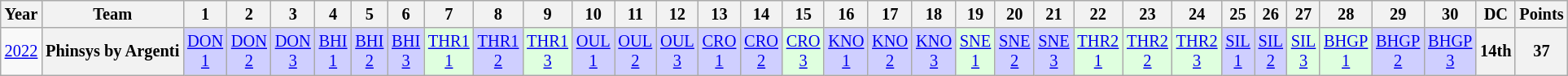<table class="wikitable" style="text-align:center; font-size:85%">
<tr>
<th>Year</th>
<th>Team</th>
<th>1</th>
<th>2</th>
<th>3</th>
<th>4</th>
<th>5</th>
<th>6</th>
<th>7</th>
<th>8</th>
<th>9</th>
<th>10</th>
<th>11</th>
<th>12</th>
<th>13</th>
<th>14</th>
<th>15</th>
<th>16</th>
<th>17</th>
<th>18</th>
<th>19</th>
<th>20</th>
<th>21</th>
<th>22</th>
<th>23</th>
<th>24</th>
<th>25</th>
<th>26</th>
<th>27</th>
<th>28</th>
<th>29</th>
<th>30</th>
<th>DC</th>
<th>Points</th>
</tr>
<tr>
<td><a href='#'>2022</a></td>
<th nowrap>Phinsys by Argenti</th>
<td style="background:#CFCFFF;"><a href='#'>DON<br>1</a><br></td>
<td style="background:#CFCFFF;"><a href='#'>DON<br>2</a><br></td>
<td style="background:#CFCFFF;"><a href='#'>DON<br>3</a><br></td>
<td style="background:#CFCFFF;"><a href='#'>BHI<br>1</a><br></td>
<td style="background:#CFCFFF;"><a href='#'>BHI<br>2</a><br></td>
<td style="background:#CFCFFF;"><a href='#'>BHI<br>3</a><br></td>
<td style="background:#DFFFDF;"><a href='#'>THR1<br>1</a><br></td>
<td style="background:#CFCFFF;"><a href='#'>THR1<br>2</a><br></td>
<td style="background:#DFFFDF;"><a href='#'>THR1<br>3</a><br></td>
<td style="background:#CFCFFF;"><a href='#'>OUL<br>1</a><br></td>
<td style="background:#CFCFFF;"><a href='#'>OUL<br>2</a><br></td>
<td style="background:#CFCFFF;"><a href='#'>OUL<br>3</a><br></td>
<td style="background:#CFCFFF;"><a href='#'>CRO<br>1</a><br></td>
<td style="background:#CFCFFF;"><a href='#'>CRO<br>2</a><br></td>
<td style="background:#DFFFDF;"><a href='#'>CRO<br>3</a><br></td>
<td style="background:#CFCFFF;"><a href='#'>KNO<br>1</a><br></td>
<td style="background:#CFCFFF;"><a href='#'>KNO<br>2</a><br></td>
<td style="background:#CFCFFF;"><a href='#'>KNO<br>3</a><br></td>
<td style="background:#DFFFDF;"><a href='#'>SNE<br>1</a><br></td>
<td style="background:#CFCFFF;"><a href='#'>SNE<br>2</a><br></td>
<td style="background:#CFCFFF;"><a href='#'>SNE<br>3</a><br></td>
<td style="background:#DFFFDF;"><a href='#'>THR2<br>1</a><br></td>
<td style="background:#DFFFDF;"><a href='#'>THR2<br>2</a><br></td>
<td style="background:#DFFFDF;"><a href='#'>THR2<br>3</a><br></td>
<td style="background:#CFCFFF;"><a href='#'>SIL<br>1</a><br></td>
<td style="background:#CFCFFF;"><a href='#'>SIL<br>2</a><br></td>
<td style="background:#DFFFDF;"><a href='#'>SIL<br>3</a><br></td>
<td style="background:#DFFFDF;"><a href='#'>BHGP<br>1</a><br></td>
<td style="background:#CFCFFF;"><a href='#'>BHGP<br>2</a><br></td>
<td style="background:#CFCFFF;"><a href='#'>BHGP<br>3</a><br></td>
<th>14th</th>
<th>37</th>
</tr>
</table>
